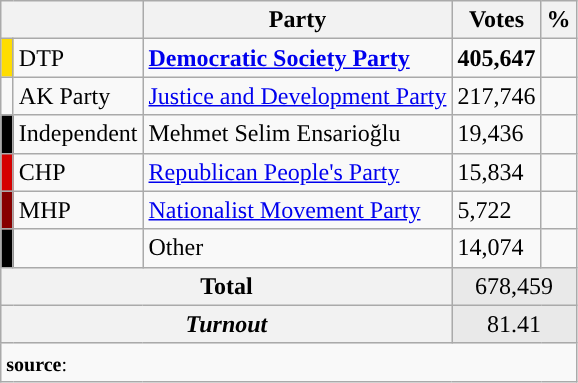<table class="wikitable">
<tr>
<th colspan="2" align="center"></th>
<th align="center">Party</th>
<th align="center">Votes</th>
<th align="center">%</th>
</tr>
<tr align="left">
<td bgcolor="#FFDD00" width="1"></td>
<td>DTP</td>
<td><strong><a href='#'>Democratic Society Party</a></strong></td>
<td><strong>405,647</strong></td>
<td><strong></strong></td>
</tr>
<tr align="left">
<td></td>
<td>AK Party</td>
<td><a href='#'>Justice and Development Party</a></td>
<td>217,746</td>
<td></td>
</tr>
<tr align="left">
<td bgcolor=" " width="1"></td>
<td>Independent</td>
<td>Mehmet Selim Ensarioğlu</td>
<td>19,436</td>
<td></td>
</tr>
<tr align="left">
<td bgcolor="#d50000" width="1"></td>
<td>CHP</td>
<td><a href='#'>Republican People's Party</a></td>
<td>15,834</td>
<td></td>
</tr>
<tr align="left">
<td bgcolor="#870000" width="1"></td>
<td>MHP</td>
<td><a href='#'>Nationalist Movement Party</a></td>
<td>5,722</td>
<td></td>
</tr>
<tr align="left">
<td bgcolor=" " width="1"></td>
<td></td>
<td>Other</td>
<td>14,074</td>
<td></td>
</tr>
<tr align="left" style="background-color:#E9E9E9">
<th colspan="3" align="center"><strong>Total</strong></th>
<td colspan="5" align="center">678,459</td>
</tr>
<tr align="left" style="background-color:#E9E9E9">
<th colspan="3" align="center"><em>Turnout</em></th>
<td colspan="5" align="center">81.41</td>
</tr>
<tr>
<td colspan="9" align="left"><small><strong>source</strong>: </small></td>
</tr>
</table>
